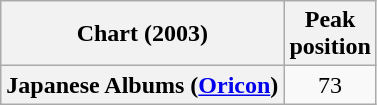<table class="wikitable plainrowheaders" style="text-align:center">
<tr>
<th scope="col">Chart (2003)</th>
<th scope="col">Peak<br> position</th>
</tr>
<tr>
<th scope="row">Japanese Albums (<a href='#'>Oricon</a>)</th>
<td>73</td>
</tr>
</table>
